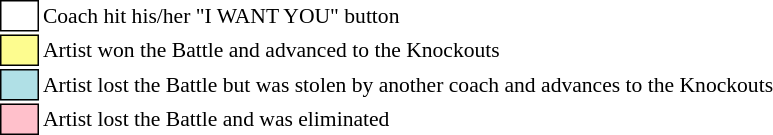<table class="toccolours" style="font-size: 90%; white-space: nowrap;">
<tr>
<td style="background:white; border:1px solid black;"> <strong></strong> </td>
<td>Coach hit his/her "I WANT YOU" button</td>
</tr>
<tr>
<td style="background:#fdfc8f; border:1px solid black;">      </td>
<td>Artist won the Battle and advanced to the Knockouts</td>
</tr>
<tr>
<td style="background:#b0e0e6; border:1px solid black;">      </td>
<td>Artist lost the Battle but was stolen by another coach and advances to the Knockouts</td>
</tr>
<tr>
<td style="background:pink; border:1px solid black;">      </td>
<td>Artist lost the Battle and was eliminated</td>
</tr>
</table>
